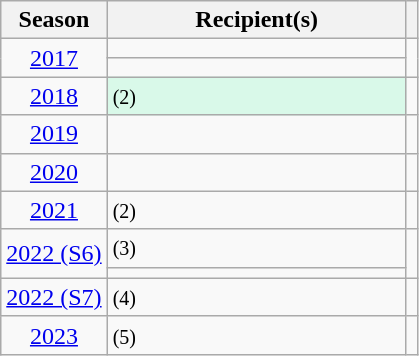<table class="wikitable sortable" style=text-align:center>
<tr>
<th>Season</th>
<th style=width:12em>Recipient(s)</th>
<th class=unsortable></th>
</tr>
<tr>
<td rowspan=2><a href='#'>2017</a></td>
<td align=left><strong></strong></td>
<td rowspan=2></td>
</tr>
<tr>
<td align=left></td>
</tr>
<tr>
<td><a href='#'>2018</a></td>
<td align=left bgcolor=D9F9E9> <small>(2)</small></td>
<td></td>
</tr>
<tr>
<td><a href='#'>2019</a></td>
<td align=left></td>
<td></td>
</tr>
<tr>
<td><a href='#'>2020</a></td>
<td align=left></td>
<td></td>
</tr>
<tr>
<td><a href='#'>2021</a></td>
<td align=left><strong></strong> <small>(2)</small></td>
<td></td>
</tr>
<tr>
<td rowspan=2><a href='#'>2022 (S6)</a></td>
<td align=left><strong></strong> <small>(3)</small></td>
<td rowspan=2></td>
</tr>
<tr>
<td align=left></td>
</tr>
<tr>
<td><a href='#'>2022 (S7)</a></td>
<td align=left><strong></strong> <small>(4)</small></td>
<td></td>
</tr>
<tr>
<td><a href='#'>2023</a></td>
<td align=left><strong></strong> <small>(5)</small></td>
<td></td>
</tr>
</table>
